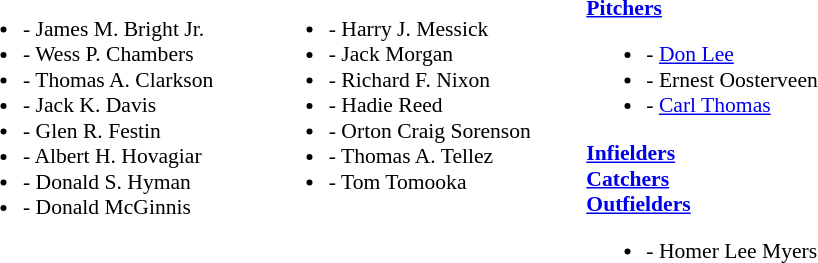<table class="toccolours" style="border-collapse:collapse; font-size:90%;">
<tr>
<td colspan="15" style=></td>
</tr>
<tr>
<td width="33"> </td>
<td valign="top"><br><ul><li>- James M. Bright Jr.</li><li>- Wess P. Chambers</li><li>- Thomas A. Clarkson</li><li>- Jack K. Davis</li><li>- Glen R. Festin</li><li>- Albert H. Hovagiar</li><li>- Donald S. Hyman</li><li>- Donald McGinnis</li></ul></td>
<td width="33"> </td>
<td valign="top"><br><ul><li>- Harry J. Messick</li><li>- Jack Morgan</li><li>- Richard F. Nixon</li><li>- Hadie Reed</li><li>- Orton Craig Sorenson</li><li>- Thomas A. Tellez</li><li>- Tom Tomooka</li></ul></td>
<td width="33"> </td>
<td valign="top"><br><strong><a href='#'>Pitchers</a></strong><ul><li>- <a href='#'>Don Lee</a></li><li>- Ernest Oosterveen</li><li>- <a href='#'>Carl Thomas</a></li></ul><strong><a href='#'>Infielders</a></strong><br><strong><a href='#'>Catchers</a></strong><br><strong><a href='#'>Outfielders</a></strong><ul><li>- Homer Lee Myers</li></ul></td>
</tr>
</table>
